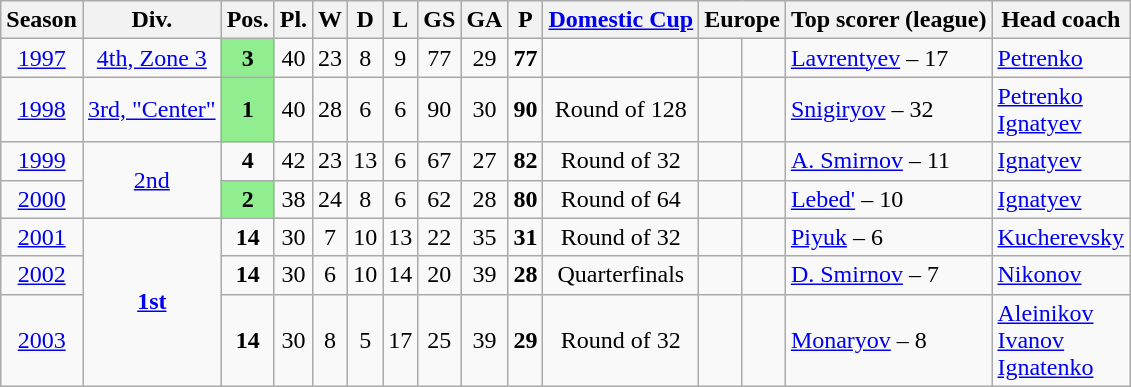<table class="wikitable">
<tr>
<th>Season</th>
<th>Div.</th>
<th>Pos.</th>
<th>Pl.</th>
<th>W</th>
<th>D</th>
<th>L</th>
<th>GS</th>
<th>GA</th>
<th>P</th>
<th><a href='#'>Domestic Cup</a></th>
<th colspan=2>Europe</th>
<th>Top scorer (league)</th>
<th>Head coach</th>
</tr>
<tr>
<td align=center><a href='#'>1997</a></td>
<td align=center><a href='#'>4th, Zone 3</a></td>
<td align=center bgcolor="lightgreen"><strong>3</strong></td>
<td align=center>40</td>
<td align=center>23</td>
<td align=center>8</td>
<td align=center>9</td>
<td align=center>77</td>
<td align=center>29</td>
<td align=center><strong>77</strong></td>
<td align=center></td>
<td align=center></td>
<td align=center></td>
<td align=left> <a href='#'>Lavrentyev</a> – 17</td>
<td align=left> <a href='#'>Petrenko</a></td>
</tr>
<tr>
<td align=center><a href='#'>1998</a></td>
<td align=center><a href='#'>3rd, "Center"</a></td>
<td align=center bgcolor="lightgreen"><strong>1</strong></td>
<td align=center>40</td>
<td align=center>28</td>
<td align=center>6</td>
<td align=center>6</td>
<td align=center>90</td>
<td align=center>30</td>
<td align=center><strong>90</strong></td>
<td align=center>Round of 128</td>
<td align=center></td>
<td align=center></td>
<td align=left> <a href='#'>Snigiryov</a> – 32</td>
<td align=left> <a href='#'>Petrenko</a> <br> <a href='#'>Ignatyev</a></td>
</tr>
<tr>
<td align=center><a href='#'>1999</a></td>
<td align=center rowspan="2"><a href='#'>2nd</a></td>
<td align=center><strong>4</strong></td>
<td align=center>42</td>
<td align=center>23</td>
<td align=center>13</td>
<td align=center>6</td>
<td align=center>67</td>
<td align=center>27</td>
<td align=center><strong>82</strong></td>
<td align=center>Round of 32</td>
<td align=center></td>
<td align=center></td>
<td align=left> <a href='#'>A. Smirnov</a> – 11</td>
<td align=left> <a href='#'>Ignatyev</a></td>
</tr>
<tr>
<td align=center><a href='#'>2000</a></td>
<td align=center bgcolor="lightgreen"><strong>2</strong></td>
<td align=center>38</td>
<td align=center>24</td>
<td align=center>8</td>
<td align=center>6</td>
<td align=center>62</td>
<td align=center>28</td>
<td align=center><strong>80</strong></td>
<td align=center>Round of 64</td>
<td align=center></td>
<td align=center></td>
<td align=left> <a href='#'>Lebed'</a> – 10</td>
<td align=left> <a href='#'>Ignatyev</a></td>
</tr>
<tr>
<td align=center><a href='#'>2001</a></td>
<td align=center rowspan="3"><strong><a href='#'>1st</a></strong></td>
<td align=center><strong>14</strong></td>
<td align=center>30</td>
<td align=center>7</td>
<td align=center>10</td>
<td align=center>13</td>
<td align=center>22</td>
<td align=center>35</td>
<td align=center><strong>31</strong></td>
<td align=center>Round of 32</td>
<td align=center></td>
<td align=center></td>
<td align=left> <a href='#'>Piyuk</a> – 6</td>
<td align=left> <a href='#'>Kucherevsky</a></td>
</tr>
<tr>
<td align=center><a href='#'>2002</a></td>
<td align=center><strong>14</strong></td>
<td align=center>30</td>
<td align=center>6</td>
<td align=center>10</td>
<td align=center>14</td>
<td align=center>20</td>
<td align=center>39</td>
<td align=center><strong>28</strong></td>
<td align=center>Quarterfinals</td>
<td align=center></td>
<td align=center></td>
<td align=left> <a href='#'>D. Smirnov</a> – 7</td>
<td align=left> <a href='#'>Nikonov</a></td>
</tr>
<tr>
<td align=center><a href='#'>2003</a></td>
<td align=center><strong>14</strong></td>
<td align=center>30</td>
<td align=center>8</td>
<td align=center>5</td>
<td align=center>17</td>
<td align=center>25</td>
<td align=center>39</td>
<td align=center><strong>29</strong></td>
<td align=center>Round of 32</td>
<td align=center></td>
<td align=center></td>
<td align=left> <a href='#'>Monaryov</a> – 8</td>
<td align=left> <a href='#'>Aleinikov</a> <br> <a href='#'>Ivanov</a> <br> <a href='#'>Ignatenko</a></td>
</tr>
</table>
